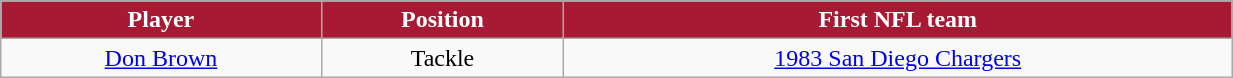<table class="wikitable" width="65%">
<tr align="center"  style="background:#A81933;color:#FFFFFF;">
<td><strong>Player</strong></td>
<td><strong>Position</strong></td>
<td><strong>First NFL team</strong></td>
</tr>
<tr align="center" bgcolor="">
<td><a href='#'>Don Brown</a></td>
<td>Tackle</td>
<td><a href='#'>1983 San Diego Chargers</a></td>
</tr>
</table>
